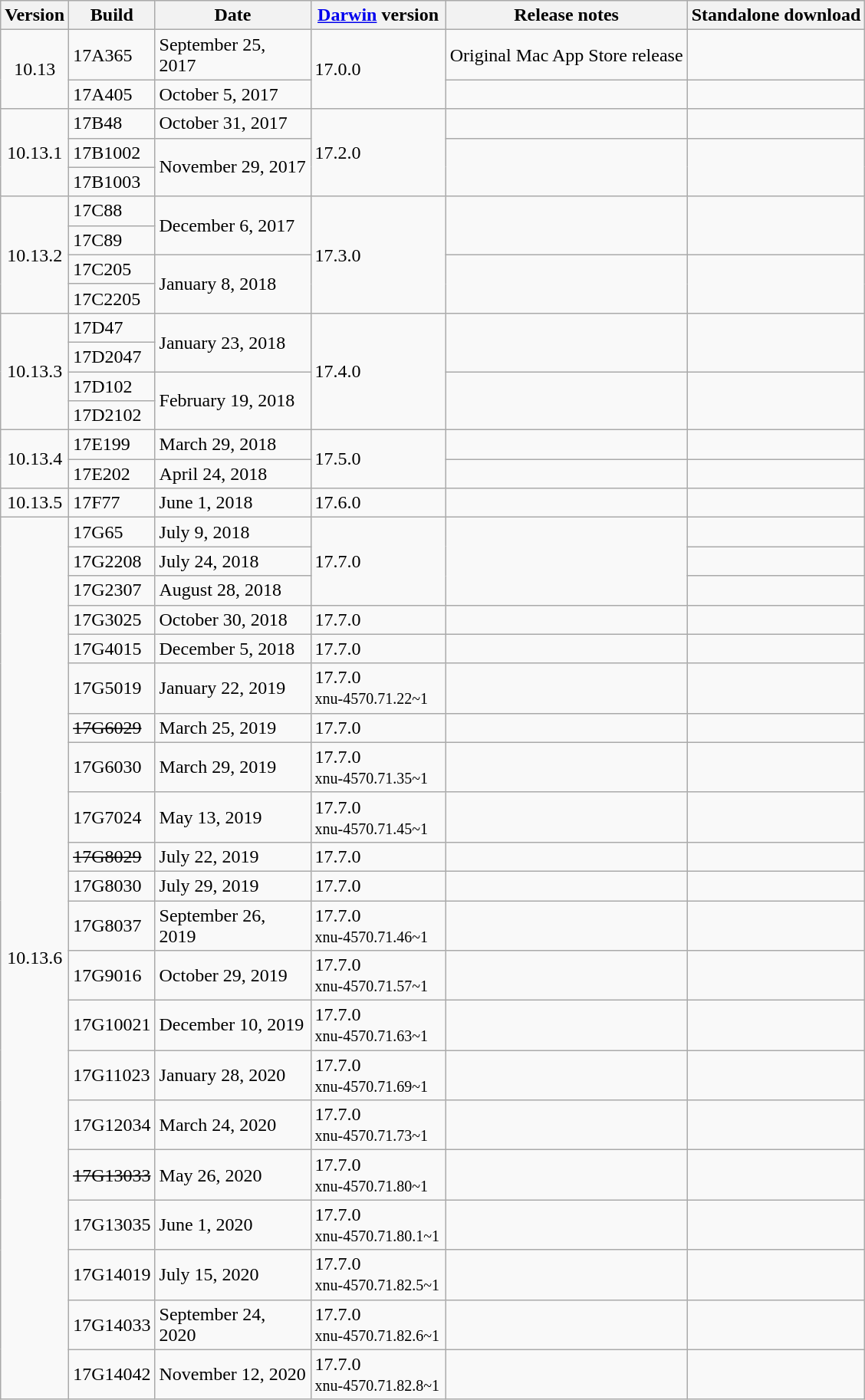<table class=wikitable>
<tr>
<th>Version</th>
<th>Build</th>
<th style=width:128px>Date</th>
<th style=width:110px><a href='#'>Darwin</a> version</th>
<th>Release notes</th>
<th>Standalone download</th>
</tr>
<tr>
<td style=text-align:center rowspan=2>10.13</td>
<td>17A365</td>
<td>September 25, 2017</td>
<td rowspan=2>17.0.0</td>
<td>Original Mac App Store release<br></td>
<td></td>
</tr>
<tr>
<td>17A405</td>
<td>October 5, 2017</td>
<td></td>
<td></td>
</tr>
<tr>
<td style=text-align:center rowspan=3>10.13.1</td>
<td>17B48</td>
<td>October 31, 2017</td>
<td rowspan=3>17.2.0</td>
<td><br></td>
<td></td>
</tr>
<tr>
<td>17B1002</td>
<td rowspan=2>November 29, 2017</td>
<td rowspan=2></td>
<td rowspan=2></td>
</tr>
<tr>
<td>17B1003</td>
</tr>
<tr>
<td style=text-align:center rowspan=4>10.13.2</td>
<td>17C88</td>
<td rowspan=2>December 6, 2017</td>
<td rowspan=4>17.3.0</td>
<td rowspan=2><br></td>
<td rowspan=2><br></td>
</tr>
<tr>
<td>17C89</td>
</tr>
<tr>
<td>17C205</td>
<td rowspan=2>January 8, 2018</td>
<td rowspan=2></td>
<td rowspan=2></td>
</tr>
<tr>
<td>17C2205</td>
</tr>
<tr>
<td style=text-align:center rowspan=4>10.13.3</td>
<td>17D47</td>
<td rowspan=2>January 23, 2018</td>
<td rowspan=4>17.4.0</td>
<td rowspan=2><br></td>
<td rowspan=2><br></td>
</tr>
<tr>
<td>17D2047</td>
</tr>
<tr>
<td>17D102</td>
<td rowspan=2>February 19, 2018</td>
<td rowspan=2></td>
<td rowspan=2></td>
</tr>
<tr>
<td>17D2102</td>
</tr>
<tr>
<td style=text-align:center rowspan=2>10.13.4</td>
<td>17E199</td>
<td>March 29, 2018</td>
<td rowspan=2>17.5.0</td>
<td><br></td>
<td><br></td>
</tr>
<tr>
<td>17E202</td>
<td>April 24, 2018</td>
<td></td>
<td></td>
</tr>
<tr>
<td style=text-align:center>10.13.5</td>
<td>17F77</td>
<td>June 1, 2018</td>
<td>17.6.0</td>
<td><br></td>
<td><br></td>
</tr>
<tr>
<td style=text-align:center rowspan=21>10.13.6</td>
<td>17G65</td>
<td>July 9, 2018</td>
<td rowspan=3>17.7.0</td>
<td rowspan=3><br></td>
<td><br></td>
</tr>
<tr>
<td>17G2208</td>
<td>July 24, 2018</td>
<td></td>
</tr>
<tr>
<td>17G2307</td>
<td>August 28, 2018</td>
<td></td>
</tr>
<tr>
<td>17G3025</td>
<td>October 30, 2018</td>
<td>17.7.0</td>
<td></td>
<td></td>
</tr>
<tr>
<td>17G4015</td>
<td>December 5, 2018</td>
<td>17.7.0</td>
<td></td>
<td></td>
</tr>
<tr>
<td>17G5019</td>
<td>January 22, 2019</td>
<td>17.7.0<br><small>xnu-4570.71.22~1</small></td>
<td></td>
<td></td>
</tr>
<tr>
<td><s>17G6029</s></td>
<td>March 25, 2019</td>
<td>17.7.0</td>
<td></td>
<td></td>
</tr>
<tr>
<td>17G6030</td>
<td>March 29, 2019</td>
<td>17.7.0<br><small>xnu-4570.71.35~1</small></td>
<td></td>
<td></td>
</tr>
<tr>
<td>17G7024</td>
<td>May 13, 2019</td>
<td>17.7.0<br><small>xnu-4570.71.45~1</small></td>
<td></td>
<td></td>
</tr>
<tr>
<td><s>17G8029</s></td>
<td>July 22, 2019</td>
<td>17.7.0</td>
<td></td>
<td><s></s></td>
</tr>
<tr>
<td>17G8030</td>
<td>July 29, 2019</td>
<td>17.7.0</td>
<td></td>
<td><s></s></td>
</tr>
<tr>
<td>17G8037</td>
<td>September 26, 2019</td>
<td>17.7.0<br><small>xnu-4570.71.46~1</small></td>
<td></td>
<td></td>
</tr>
<tr>
<td>17G9016</td>
<td>October 29, 2019</td>
<td>17.7.0<br><small>xnu-4570.71.57~1</small></td>
<td></td>
<td></td>
</tr>
<tr>
<td>17G10021</td>
<td>December 10, 2019</td>
<td>17.7.0<br><small>xnu-4570.71.63~1</small></td>
<td></td>
<td></td>
</tr>
<tr>
<td>17G11023</td>
<td>January 28, 2020</td>
<td>17.7.0<br><small>xnu-4570.71.69~1</small></td>
<td></td>
<td></td>
</tr>
<tr>
<td>17G12034</td>
<td>March 24, 2020</td>
<td>17.7.0<br><small>xnu-4570.71.73~1</small></td>
<td></td>
<td></td>
</tr>
<tr>
<td><s>17G13033</s></td>
<td>May 26, 2020</td>
<td>17.7.0<br><small>xnu-4570.71.80~1</small></td>
<td></td>
<td></td>
</tr>
<tr>
<td>17G13035</td>
<td>June 1, 2020</td>
<td>17.7.0<br><small>xnu-4570.71.80.1~1</small></td>
<td></td>
<td></td>
</tr>
<tr>
<td>17G14019</td>
<td>July 15, 2020</td>
<td>17.7.0<br><small>xnu-4570.71.82.5~1</small></td>
<td></td>
<td></td>
</tr>
<tr>
<td>17G14033</td>
<td>September 24, 2020</td>
<td>17.7.0<br><small>xnu-4570.71.82.6~1</small></td>
<td></td>
<td></td>
</tr>
<tr>
<td>17G14042</td>
<td>November 12, 2020</td>
<td>17.7.0<br><small>xnu-4570.71.82.8~1</small></td>
<td></td>
<td></td>
</tr>
</table>
